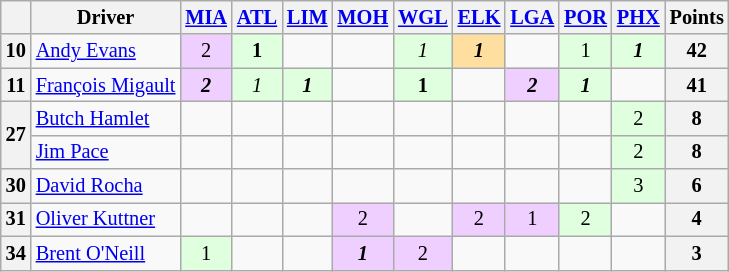<table class="wikitable" style="font-size:85%; text-align:center">
<tr>
<th valign="middle"></th>
<th valign="left">Driver</th>
<th><a href='#'>MIA</a></th>
<th><a href='#'>ATL</a></th>
<th><a href='#'>LIM</a></th>
<th><a href='#'>MOH</a></th>
<th><a href='#'>WGL</a></th>
<th><a href='#'>ELK</a></th>
<th><a href='#'>LGA</a></th>
<th><a href='#'>POR</a></th>
<th><a href='#'>PHX</a></th>
<th>Points</th>
</tr>
<tr>
<th>10</th>
<td align="left"> <a href='#'>Andy Evans</a></td>
<td style="background:#efcfff;">2</td>
<td style="background:#dfffdf;"><strong>1</strong></td>
<td></td>
<td></td>
<td style="background:#dfffdf;"><em>1</em></td>
<td style="background:#ffdf9f;"><strong><em>1</em></strong></td>
<td></td>
<td style="background:#dfffdf;">1</td>
<td style="background:#dfffdf;"><strong><em>1</em></strong></td>
<th>42</th>
</tr>
<tr>
<th>11</th>
<td align="left"> <a href='#'>François Migault</a></td>
<td style="background:#efcfff;"><strong><em>2</em></strong></td>
<td style="background:#dfffdf;"><em>1</em></td>
<td style="background:#dfffdf;"><strong><em>1</em></strong></td>
<td></td>
<td style="background:#dfffdf;"><strong>1</strong></td>
<td></td>
<td style="background:#efcfff;"><strong><em>2</em></strong></td>
<td style="background:#dfffdf;"><strong><em>1</em></strong></td>
<td></td>
<th>41</th>
</tr>
<tr>
<th rowspan="2">27</th>
<td align="left"> <a href='#'>Butch Hamlet</a></td>
<td></td>
<td></td>
<td></td>
<td></td>
<td></td>
<td></td>
<td></td>
<td></td>
<td style="background:#dfffdf;">2</td>
<th>8</th>
</tr>
<tr>
<td align="left"> <a href='#'>Jim Pace</a></td>
<td></td>
<td></td>
<td></td>
<td></td>
<td></td>
<td></td>
<td></td>
<td></td>
<td style="background:#dfffdf;">2</td>
<th>8</th>
</tr>
<tr>
<th>30</th>
<td align="left"> <a href='#'>David Rocha</a></td>
<td></td>
<td></td>
<td></td>
<td></td>
<td></td>
<td></td>
<td></td>
<td></td>
<td style="background:#dfffdf;">3</td>
<th>6</th>
</tr>
<tr>
<th>31</th>
<td align="left"> <a href='#'>Oliver Kuttner</a></td>
<td></td>
<td></td>
<td></td>
<td style="background:#efcfff;">2</td>
<td></td>
<td style="background:#efcfff;">2</td>
<td style="background:#efcfff;">1</td>
<td style="background:#dfffdf;">2</td>
<td></td>
<th>4</th>
</tr>
<tr>
<th>34</th>
<td align="left"> <a href='#'>Brent O'Neill</a></td>
<td style="background:#dfffdf;">1</td>
<td></td>
<td></td>
<td style="background:#efcfff;"><strong><em>1</em></strong></td>
<td style="background:#efcfff;">2</td>
<td></td>
<td></td>
<td></td>
<td></td>
<th>3</th>
</tr>
</table>
